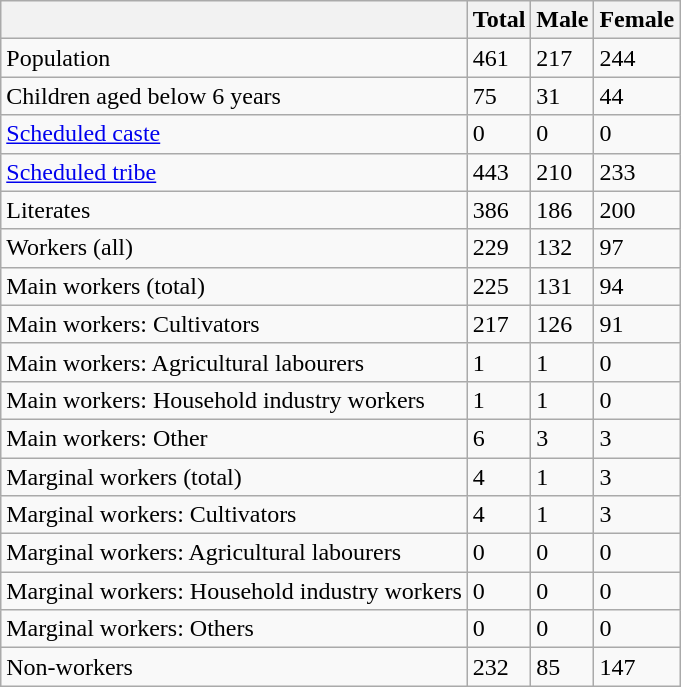<table class="wikitable sortable">
<tr>
<th></th>
<th>Total</th>
<th>Male</th>
<th>Female</th>
</tr>
<tr>
<td>Population</td>
<td>461</td>
<td>217</td>
<td>244</td>
</tr>
<tr>
<td>Children aged below 6 years</td>
<td>75</td>
<td>31</td>
<td>44</td>
</tr>
<tr>
<td><a href='#'>Scheduled caste</a></td>
<td>0</td>
<td>0</td>
<td>0</td>
</tr>
<tr>
<td><a href='#'>Scheduled tribe</a></td>
<td>443</td>
<td>210</td>
<td>233</td>
</tr>
<tr>
<td>Literates</td>
<td>386</td>
<td>186</td>
<td>200</td>
</tr>
<tr>
<td>Workers (all)</td>
<td>229</td>
<td>132</td>
<td>97</td>
</tr>
<tr>
<td>Main workers (total)</td>
<td>225</td>
<td>131</td>
<td>94</td>
</tr>
<tr>
<td>Main workers: Cultivators</td>
<td>217</td>
<td>126</td>
<td>91</td>
</tr>
<tr>
<td>Main workers: Agricultural labourers</td>
<td>1</td>
<td>1</td>
<td>0</td>
</tr>
<tr>
<td>Main workers: Household industry workers</td>
<td>1</td>
<td>1</td>
<td>0</td>
</tr>
<tr>
<td>Main workers: Other</td>
<td>6</td>
<td>3</td>
<td>3</td>
</tr>
<tr>
<td>Marginal workers (total)</td>
<td>4</td>
<td>1</td>
<td>3</td>
</tr>
<tr>
<td>Marginal workers: Cultivators</td>
<td>4</td>
<td>1</td>
<td>3</td>
</tr>
<tr>
<td>Marginal workers: Agricultural labourers</td>
<td>0</td>
<td>0</td>
<td>0</td>
</tr>
<tr>
<td>Marginal workers: Household industry workers</td>
<td>0</td>
<td>0</td>
<td>0</td>
</tr>
<tr>
<td>Marginal workers: Others</td>
<td>0</td>
<td>0</td>
<td>0</td>
</tr>
<tr>
<td>Non-workers</td>
<td>232</td>
<td>85</td>
<td>147</td>
</tr>
</table>
